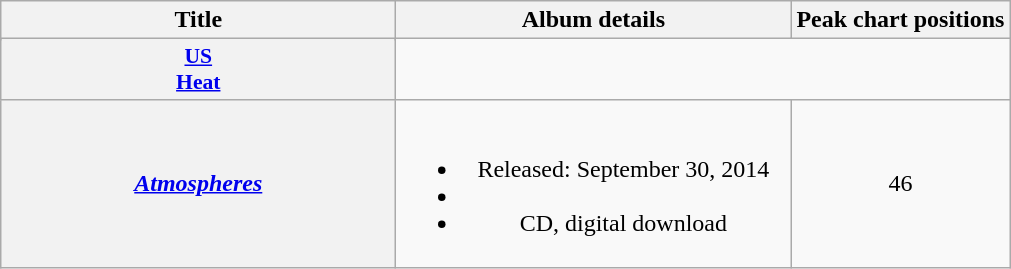<table class="wikitable plainrowheaders" style="text-align:center;">
<tr>
<th scope="col" rowspan="2" style="width:16em;">Title</th>
<th scope="col" rowspan="2" style="width:16em;">Album details</th>
<th scope="col" colspan="1">Peak chart positions</th>
</tr>
<tr>
</tr>
<tr>
<th style="width:3em; font-size:90%"><a href='#'>US<br>Heat</a></th>
</tr>
<tr>
<th scope="row"><a href='#'><em>Atmospheres</em></a></th>
<td><br><ul><li>Released: September 30, 2014</li><li></li><li>CD, digital download</li></ul></td>
<td>46</td>
</tr>
</table>
